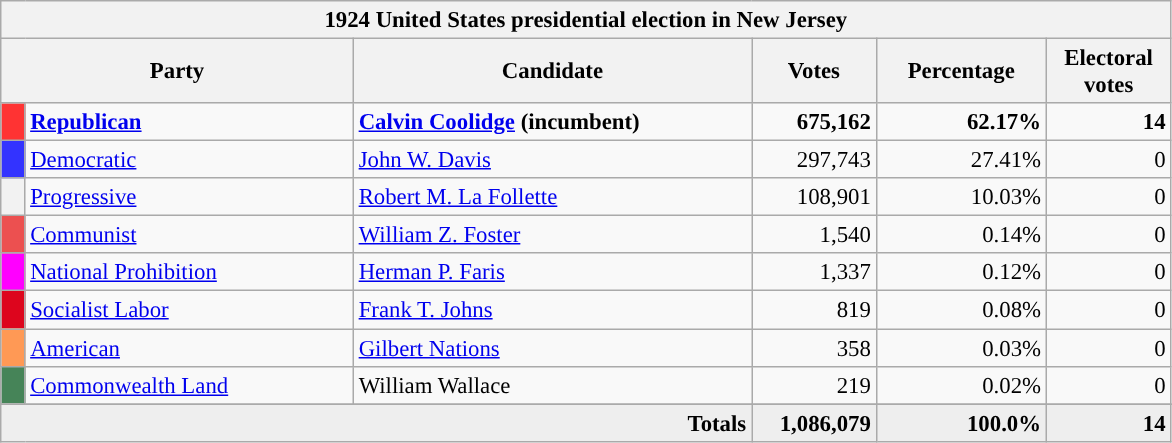<table class="wikitable" style="font-size: 95%;">
<tr>
<th colspan="6">1924 United States presidential election in New Jersey</th>
</tr>
<tr>
<th colspan="2" style="width: 15em">Party</th>
<th style="width: 17em">Candidate</th>
<th style="width: 5em">Votes</th>
<th style="width: 7em">Percentage</th>
<th style="width: 5em">Electoral votes</th>
</tr>
<tr>
<th style="background-color:#FF3333; width: 3px"></th>
<td style="width: 130px"><strong><a href='#'>Republican</a></strong></td>
<td><strong><a href='#'>Calvin Coolidge</a> (incumbent)</strong></td>
<td align="right"><strong>675,162</strong></td>
<td align="right"><strong>62.17%</strong></td>
<td align="right"><strong>14</strong></td>
</tr>
<tr>
<th style="background-color:#3333FF; width: 3px"></th>
<td style="width: 130px"><a href='#'>Democratic</a></td>
<td><a href='#'>John W. Davis</a></td>
<td align="right">297,743</td>
<td align="right">27.41%</td>
<td align="right">0</td>
</tr>
<tr>
<th style="background-color:"></th>
<td style="width: 130px"><a href='#'>Progressive</a></td>
<td><a href='#'>Robert M. La Follette</a></td>
<td align="right">108,901</td>
<td align="right">10.03%</td>
<td align="right">0</td>
</tr>
<tr>
<th style="background-color:#EC5050; width: 3px"></th>
<td style="width: 130px"><a href='#'>Communist</a></td>
<td><a href='#'>William Z. Foster</a></td>
<td align="right">1,540</td>
<td align="right">0.14%</td>
<td align="right">0</td>
</tr>
<tr>
<th style="background-color:#FF00FF; width: 3px"></th>
<td style="width: 130px"><a href='#'>National Prohibition</a></td>
<td><a href='#'>Herman P. Faris</a></td>
<td align="right">1,337</td>
<td align="right">0.12%</td>
<td align="right">0</td>
</tr>
<tr>
<th style="background-color:#DD051D; width: 3px"></th>
<td style="width: 130px"><a href='#'>Socialist Labor</a></td>
<td><a href='#'>Frank T. Johns</a></td>
<td align="right">819</td>
<td align="right">0.08%</td>
<td align="right">0</td>
</tr>
<tr>
<th style="background-color:#f95; width: 3px"></th>
<td style="width: 130px"><a href='#'>American</a></td>
<td><a href='#'>Gilbert Nations</a></td>
<td align="right">358</td>
<td align="right">0.03%</td>
<td align="right">0</td>
</tr>
<tr>
<th style="background-color:#468458; width: 3px"></th>
<td style="width: 130px"><a href='#'>Commonwealth Land</a></td>
<td>William Wallace</td>
<td align="right">219</td>
<td align="right">0.02%</td>
<td align="right">0</td>
</tr>
<tr>
</tr>
<tr style="background:#eee; text-align:right;">
<td colspan="3"><strong>Totals</strong></td>
<td><strong>1,086,079</strong></td>
<td><strong>100.0%</strong></td>
<td><strong>14</strong></td>
</tr>
</table>
